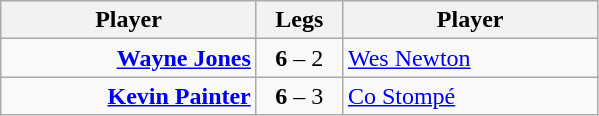<table class=wikitable style="text-align:center">
<tr>
<th width=163>Player</th>
<th width=50>Legs</th>
<th width=163>Player</th>
</tr>
<tr align=left>
<td align=right><strong><a href='#'>Wayne Jones</a></strong> </td>
<td align=center><strong>6</strong> – 2</td>
<td> <a href='#'>Wes Newton</a></td>
</tr>
<tr align=left>
<td align=right><strong><a href='#'>Kevin Painter</a></strong> </td>
<td align=center><strong>6</strong> – 3</td>
<td> <a href='#'>Co Stompé</a></td>
</tr>
</table>
